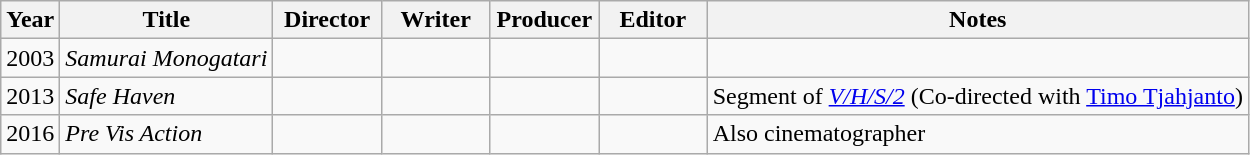<table class="wikitable">
<tr>
<th>Year</th>
<th>Title</th>
<th width=65>Director</th>
<th width=65>Writer</th>
<th width=65>Producer</th>
<th width=65>Editor</th>
<th>Notes</th>
</tr>
<tr>
<td>2003</td>
<td><em>Samurai Monogatari</em></td>
<td></td>
<td></td>
<td></td>
<td></td>
<td></td>
</tr>
<tr>
<td>2013</td>
<td><em>Safe Haven</em></td>
<td></td>
<td></td>
<td></td>
<td></td>
<td>Segment of <em><a href='#'>V/H/S/2</a></em> (Co-directed with <a href='#'>Timo Tjahjanto</a>)</td>
</tr>
<tr>
<td>2016</td>
<td><em>Pre Vis Action</em></td>
<td></td>
<td></td>
<td></td>
<td></td>
<td>Also cinematographer</td>
</tr>
</table>
